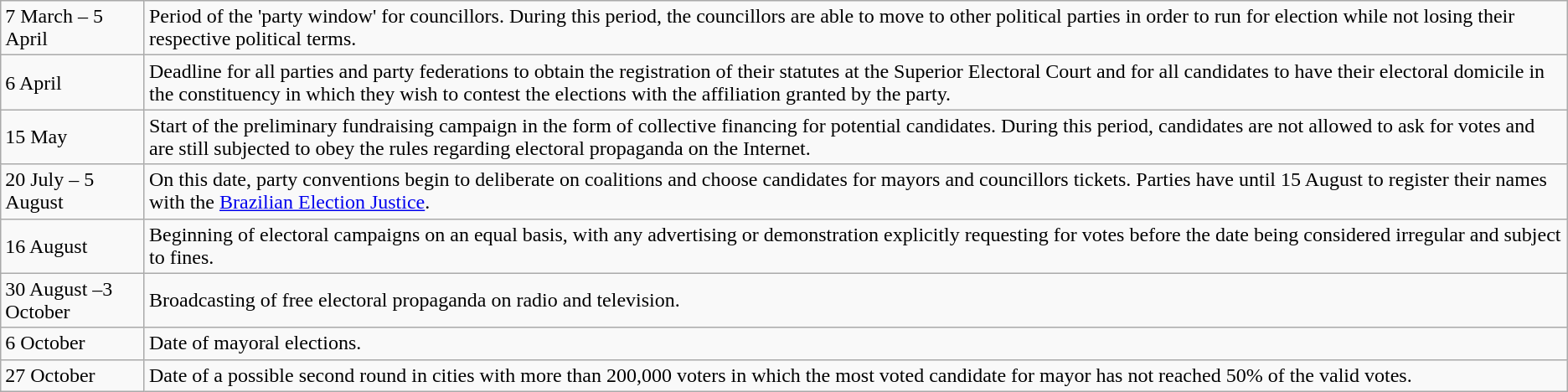<table class="wikitable">
<tr>
<td>7 March – 5 April</td>
<td>Period of the 'party window' for councillors. During this period, the councillors are able to move to other political parties in order to run for election while not losing their respective political terms.</td>
</tr>
<tr>
<td>6 April</td>
<td>Deadline for all parties and party federations to obtain the registration of their statutes at the Superior Electoral Court and for all candidates to have their electoral domicile in the constituency in which they wish to contest the elections with the affiliation granted by the party.</td>
</tr>
<tr>
<td>15 May</td>
<td>Start of the preliminary fundraising campaign in the form of collective financing for potential candidates. During this period, candidates are not allowed to ask for votes and are still subjected to obey the rules regarding electoral propaganda on the Internet.</td>
</tr>
<tr>
<td>20 July – 5 August</td>
<td>On this date, party conventions begin to deliberate on coalitions and choose candidates for mayors and councillors tickets. Parties have until 15 August to register their names with the <a href='#'>Brazilian Election Justice</a>.</td>
</tr>
<tr>
<td>16 August</td>
<td>Beginning of electoral campaigns on an equal basis, with any advertising or demonstration explicitly requesting for votes before the date being considered irregular and subject to fines.</td>
</tr>
<tr>
<td>30 August –3 October</td>
<td>Broadcasting of free electoral propaganda on radio and television.</td>
</tr>
<tr>
<td>6 October</td>
<td>Date of mayoral elections.</td>
</tr>
<tr>
<td>27 October</td>
<td>Date of a possible second round in cities with more than 200,000 voters in which the most voted candidate for mayor has not reached 50% of the valid votes.</td>
</tr>
</table>
